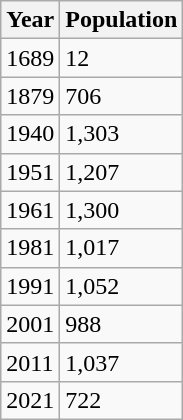<table class=wikitable>
<tr>
<th>Year</th>
<th>Population</th>
</tr>
<tr>
<td>1689</td>
<td>12</td>
</tr>
<tr>
<td>1879</td>
<td>706</td>
</tr>
<tr>
<td>1940</td>
<td>1,303</td>
</tr>
<tr>
<td>1951</td>
<td>1,207</td>
</tr>
<tr>
<td>1961</td>
<td>1,300</td>
</tr>
<tr>
<td>1981</td>
<td>1,017</td>
</tr>
<tr>
<td>1991</td>
<td>1,052</td>
</tr>
<tr>
<td>2001</td>
<td>988</td>
</tr>
<tr>
<td>2011</td>
<td>1,037</td>
</tr>
<tr>
<td>2021</td>
<td>722</td>
</tr>
</table>
